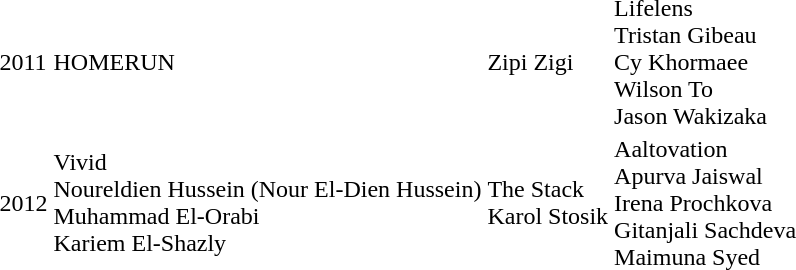<table>
<tr>
<td>2011 </td>
<td> HOMERUN</td>
<td> Zipi Zigi</td>
<td> Lifelens<br>Tristan Gibeau<br>Cy Khormaee<br>Wilson To<br>Jason Wakizaka</td>
</tr>
<tr>
<td>2012 </td>
<td> Vivid<br>Noureldien Hussein (Nour El-Dien Hussein)<br>Muhammad El-Orabi<br>Kariem El-Shazly</td>
<td> The Stack<br>Karol Stosik</td>
<td> Aaltovation<br>Apurva Jaiswal<br>Irena Prochkova<br>Gitanjali Sachdeva<br>Maimuna Syed</td>
</tr>
</table>
